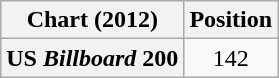<table class="wikitable plainrowheaders" style="text-align:center">
<tr>
<th scope="col">Chart (2012)</th>
<th scope="col">Position</th>
</tr>
<tr>
<th scope="row">US <em>Billboard</em> 200</th>
<td>142</td>
</tr>
</table>
